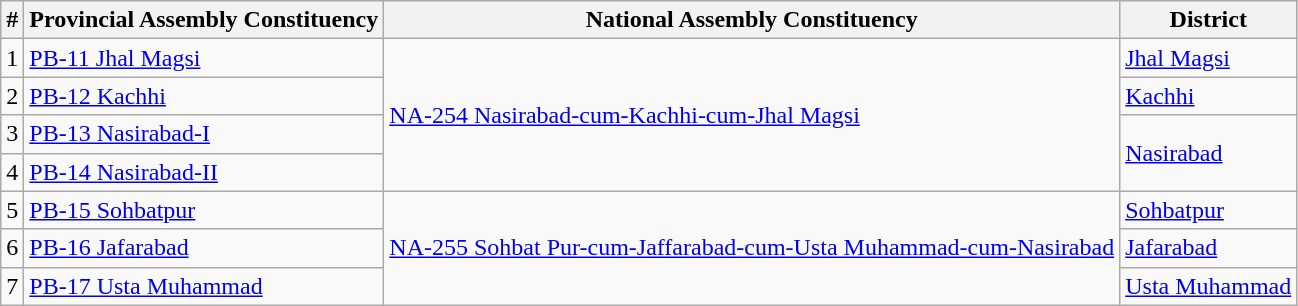<table class="wikitable sortable">
<tr>
<th>#</th>
<th>Provincial Assembly Constituency</th>
<th>National Assembly Constituency</th>
<th>District</th>
</tr>
<tr>
<td>1</td>
<td><a href='#'>PB-11 Jhal Magsi</a></td>
<td rowspan="4"><a href='#'>NA-254 Nasirabad-cum-Kachhi-cum-Jhal Magsi</a></td>
<td><a href='#'>Jhal Magsi</a></td>
</tr>
<tr>
<td>2</td>
<td><a href='#'>PB-12 Kachhi</a></td>
<td><a href='#'>Kachhi</a></td>
</tr>
<tr>
<td>3</td>
<td><a href='#'>PB-13 Nasirabad-I</a></td>
<td rowspan="2"><a href='#'>Nasirabad</a></td>
</tr>
<tr>
<td>4</td>
<td><a href='#'>PB-14 Nasirabad-II</a></td>
</tr>
<tr>
<td>5</td>
<td><a href='#'>PB-15 Sohbatpur</a></td>
<td rowspan="3"><a href='#'>NA-255 Sohbat Pur-cum-Jaffarabad-cum-Usta Muhammad-cum-Nasirabad</a></td>
<td><a href='#'>Sohbatpur</a></td>
</tr>
<tr>
<td>6</td>
<td><a href='#'>PB-16 Jafarabad</a></td>
<td><a href='#'>Jafarabad</a></td>
</tr>
<tr>
<td>7</td>
<td><a href='#'>PB-17 Usta Muhammad</a></td>
<td><a href='#'>Usta Muhammad</a></td>
</tr>
</table>
